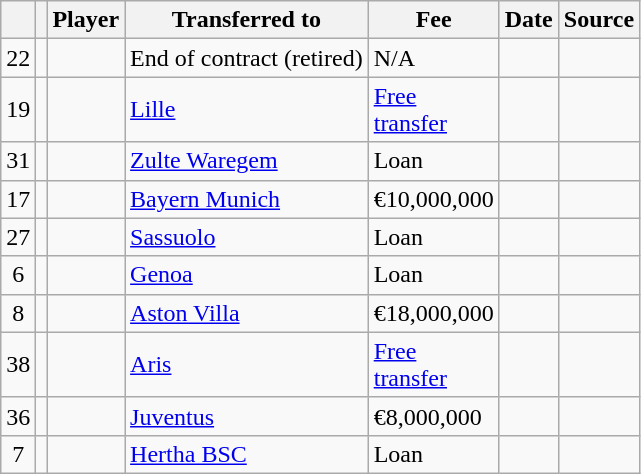<table class="wikitable plainrowheaders sortable">
<tr>
<th></th>
<th></th>
<th scope=col>Player</th>
<th>Transferred to</th>
<th !scope=col; style="width: 65px;">Fee</th>
<th scope=col>Date</th>
<th scope=col>Source</th>
</tr>
<tr>
<td align=center>22</td>
<td align=center></td>
<td></td>
<td>End of contract (retired)</td>
<td>N/A</td>
<td></td>
<td></td>
</tr>
<tr>
<td align=center>19</td>
<td align=center></td>
<td></td>
<td> <a href='#'>Lille</a></td>
<td><a href='#'>Free transfer</a></td>
<td></td>
<td></td>
</tr>
<tr>
<td align=center>31</td>
<td align=center></td>
<td></td>
<td> <a href='#'>Zulte Waregem</a></td>
<td>Loan</td>
<td></td>
<td></td>
</tr>
<tr>
<td align=center>17</td>
<td align=center></td>
<td></td>
<td> <a href='#'>Bayern Munich</a></td>
<td>€10,000,000</td>
<td></td>
<td></td>
</tr>
<tr>
<td align=center>27</td>
<td align=center></td>
<td></td>
<td> <a href='#'>Sassuolo</a></td>
<td>Loan</td>
<td></td>
<td></td>
</tr>
<tr>
<td align=center>6</td>
<td align=center></td>
<td></td>
<td> <a href='#'>Genoa</a></td>
<td>Loan</td>
<td></td>
<td></td>
</tr>
<tr>
<td align=center>8</td>
<td align=center></td>
<td></td>
<td> <a href='#'>Aston Villa</a></td>
<td>€18,000,000</td>
<td></td>
<td></td>
</tr>
<tr>
<td align=center>38</td>
<td align=center></td>
<td></td>
<td> <a href='#'>Aris</a></td>
<td><a href='#'>Free transfer</a></td>
<td></td>
<td></td>
</tr>
<tr>
<td align=center>36</td>
<td align=center></td>
<td></td>
<td> <a href='#'>Juventus</a></td>
<td>€8,000,000</td>
<td></td>
<td></td>
</tr>
<tr>
<td align=center>7</td>
<td align=center></td>
<td></td>
<td> <a href='#'>Hertha BSC</a></td>
<td>Loan</td>
<td></td>
<td></td>
</tr>
</table>
